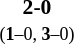<table style="width:100%;" cellspacing="1">
<tr>
<th width=25%></th>
<th width=10%></th>
<th width=25%></th>
</tr>
<tr style=font-size:90%>
<td align=right><strong></strong></td>
<td align=center><strong> 2-0 </strong><br><small>(<strong>1</strong>–0, <strong>3</strong>–0)</small></td>
<td></td>
</tr>
</table>
